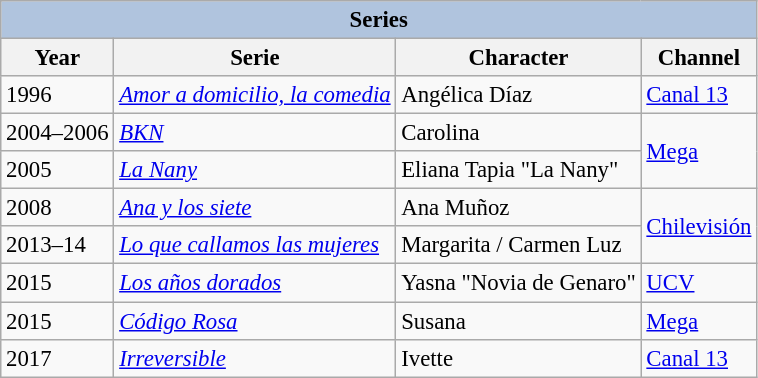<table class="wikitable" style="font-size: 95%;">
<tr>
<th colspan="4" style="background: LightSteelBlue;">Series</th>
</tr>
<tr>
<th>Year</th>
<th>Serie</th>
<th>Character</th>
<th>Channel</th>
</tr>
<tr>
<td>1996</td>
<td><em><a href='#'>Amor a domicilio, la comedia</a></em></td>
<td>Angélica Díaz</td>
<td><a href='#'>Canal 13</a></td>
</tr>
<tr>
<td>2004–2006</td>
<td><em><a href='#'>BKN</a></em></td>
<td>Carolina</td>
<td rowspan="2"><a href='#'>Mega</a></td>
</tr>
<tr>
<td>2005</td>
<td><em><a href='#'>La Nany</a></em></td>
<td>Eliana Tapia "La Nany"</td>
</tr>
<tr>
<td>2008</td>
<td><em><a href='#'>Ana y los siete</a></em></td>
<td>Ana Muñoz</td>
<td rowspan="2"><a href='#'>Chilevisión</a></td>
</tr>
<tr>
<td>2013–14</td>
<td><em><a href='#'>Lo que callamos las mujeres</a></em></td>
<td>Margarita / Carmen Luz</td>
</tr>
<tr>
<td>2015</td>
<td><em><a href='#'>Los años dorados</a></em></td>
<td>Yasna "Novia de Genaro"</td>
<td><a href='#'>UCV</a></td>
</tr>
<tr>
<td>2015</td>
<td><em><a href='#'>Código Rosa</a></em></td>
<td>Susana</td>
<td><a href='#'>Mega</a></td>
</tr>
<tr>
<td>2017</td>
<td><em><a href='#'>Irreversible</a></em></td>
<td>Ivette</td>
<td><a href='#'>Canal 13</a></td>
</tr>
</table>
